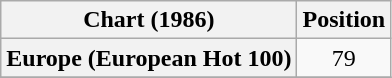<table class="wikitable sortable plainrowheaders">
<tr>
<th>Chart (1986)</th>
<th align="center">Position</th>
</tr>
<tr>
<th scope="row">Europe (European Hot 100)</th>
<td style="text-align:center;">79</td>
</tr>
<tr>
</tr>
</table>
